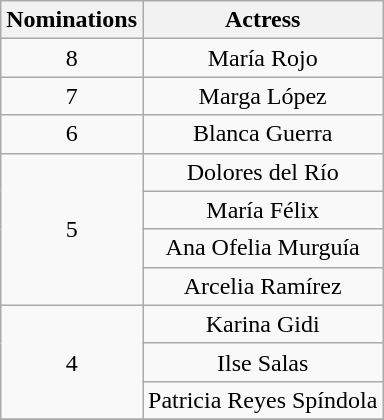<table class="wikitable" rowspan=2 style="text-align: center;">
<tr>
<th scope="col" width="55">Nominations</th>
<th scope="col" align="center">Actress</th>
</tr>
<tr>
<td rowspan="1" style="text-align:center;">8</td>
<td>María Rojo</td>
</tr>
<tr>
<td rowspan="1" style="text-align:center;">7</td>
<td>Marga López</td>
</tr>
<tr>
<td rowspan="1" style="text-align:center;">6</td>
<td>Blanca Guerra</td>
</tr>
<tr>
<td rowspan="4" style="text-align:center;">5</td>
<td>Dolores del Río</td>
</tr>
<tr>
<td>María Félix</td>
</tr>
<tr>
<td>Ana Ofelia Murguía</td>
</tr>
<tr>
<td>Arcelia Ramírez</td>
</tr>
<tr>
<td rowspan="3" style="text-align:center;">4</td>
<td>Karina Gidi</td>
</tr>
<tr>
<td>Ilse Salas</td>
</tr>
<tr>
<td>Patricia Reyes Spíndola</td>
</tr>
<tr>
</tr>
</table>
